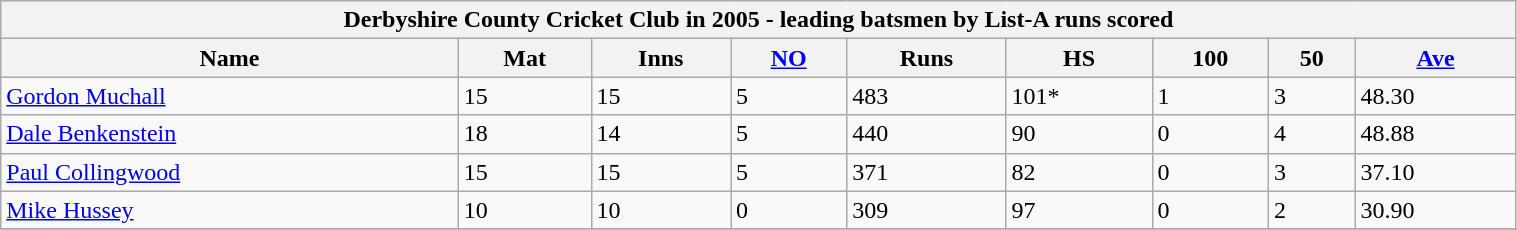<table class="wikitable" width="80%">
<tr bgcolor="#efefef">
<th colspan=9>Derbyshire County Cricket Club in 2005 - leading batsmen by List-A runs scored</th>
</tr>
<tr bgcolor="#efefef">
<th>Name</th>
<th>Mat</th>
<th>Inns</th>
<th><a href='#'>NO</a></th>
<th>Runs</th>
<th>HS</th>
<th>100</th>
<th>50</th>
<th><a href='#'>Ave</a></th>
</tr>
<tr>
<td><a href='#'>Gordon Muchall</a></td>
<td>15</td>
<td>15</td>
<td>5</td>
<td>483</td>
<td>101*</td>
<td>1</td>
<td>3</td>
<td>48.30</td>
</tr>
<tr>
<td><a href='#'>Dale Benkenstein</a></td>
<td>18</td>
<td>14</td>
<td>5</td>
<td>440</td>
<td>90</td>
<td>0</td>
<td>4</td>
<td>48.88</td>
</tr>
<tr>
<td><a href='#'>Paul Collingwood</a></td>
<td>15</td>
<td>15</td>
<td>5</td>
<td>371</td>
<td>82</td>
<td>0</td>
<td>3</td>
<td>37.10</td>
</tr>
<tr>
<td><a href='#'>Mike Hussey</a></td>
<td>10</td>
<td>10</td>
<td>0</td>
<td>309</td>
<td>97</td>
<td>0</td>
<td>2</td>
<td>30.90</td>
</tr>
<tr>
</tr>
</table>
